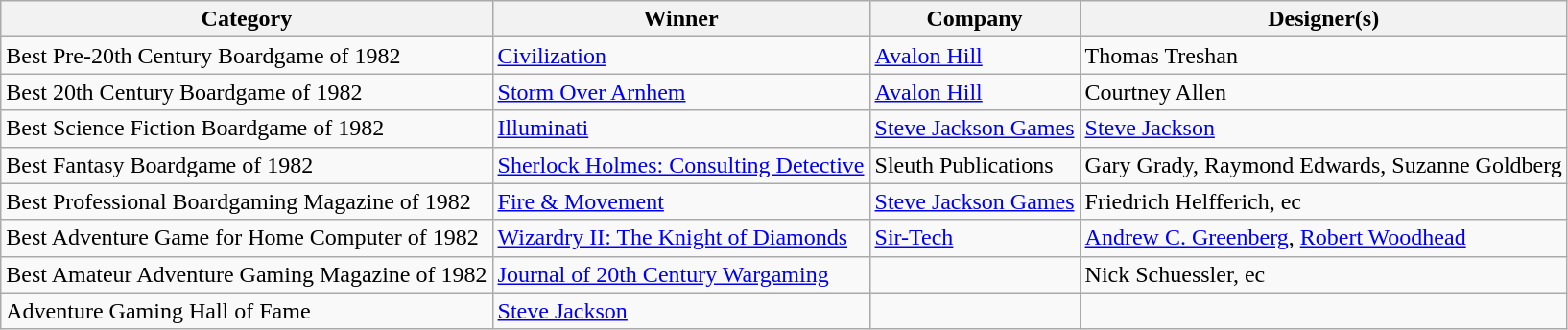<table class="wikitable">
<tr>
<th>Category</th>
<th>Winner</th>
<th>Company</th>
<th>Designer(s)</th>
</tr>
<tr>
<td>Best Pre-20th Century Boardgame of 1982</td>
<td><a href='#'>Civilization</a></td>
<td><a href='#'>Avalon Hill</a></td>
<td>Thomas Treshan</td>
</tr>
<tr>
<td>Best 20th Century Boardgame of 1982</td>
<td><a href='#'>Storm Over Arnhem</a></td>
<td><a href='#'>Avalon Hill</a></td>
<td>Courtney Allen</td>
</tr>
<tr>
<td>Best Science Fiction Boardgame of 1982</td>
<td><a href='#'>Illuminati</a></td>
<td><a href='#'>Steve Jackson Games</a></td>
<td><a href='#'>Steve Jackson</a></td>
</tr>
<tr>
<td>Best Fantasy Boardgame of 1982</td>
<td><a href='#'>Sherlock Holmes: Consulting Detective</a></td>
<td>Sleuth Publications</td>
<td>Gary Grady, Raymond Edwards, Suzanne Goldberg</td>
</tr>
<tr>
<td>Best Professional Boardgaming Magazine of 1982</td>
<td><a href='#'>Fire & Movement</a></td>
<td><a href='#'>Steve Jackson Games</a></td>
<td>Friedrich Helfferich, ec</td>
</tr>
<tr>
<td>Best Adventure Game for Home Computer of 1982</td>
<td><a href='#'>Wizardry II: The Knight of Diamonds</a></td>
<td><a href='#'>Sir-Tech</a></td>
<td><a href='#'>Andrew C. Greenberg</a>, <a href='#'>Robert Woodhead</a></td>
</tr>
<tr>
<td>Best Amateur Adventure Gaming Magazine of 1982</td>
<td><a href='#'>Journal of 20th Century Wargaming</a></td>
<td></td>
<td>Nick Schuessler, ec</td>
</tr>
<tr>
<td>Adventure Gaming Hall of Fame</td>
<td><a href='#'>Steve Jackson</a></td>
<td></td>
<td></td>
</tr>
</table>
